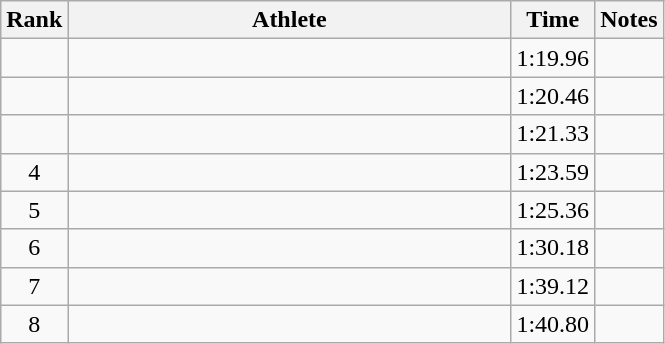<table class="wikitable" style="text-align:center">
<tr>
<th>Rank</th>
<th Style="width:18em">Athlete</th>
<th>Time</th>
<th>Notes</th>
</tr>
<tr>
<td></td>
<td style="text-align:left"></td>
<td>1:19.96</td>
<td></td>
</tr>
<tr>
<td></td>
<td style="text-align:left"></td>
<td>1:20.46</td>
<td></td>
</tr>
<tr>
<td></td>
<td style="text-align:left"></td>
<td>1:21.33</td>
<td></td>
</tr>
<tr>
<td>4</td>
<td style="text-align:left"></td>
<td>1:23.59</td>
<td></td>
</tr>
<tr>
<td>5</td>
<td style="text-align:left"></td>
<td>1:25.36</td>
<td></td>
</tr>
<tr>
<td>6</td>
<td style="text-align:left"></td>
<td>1:30.18</td>
<td></td>
</tr>
<tr>
<td>7</td>
<td style="text-align:left"></td>
<td>1:39.12</td>
<td></td>
</tr>
<tr>
<td>8</td>
<td style="text-align:left"></td>
<td>1:40.80</td>
<td></td>
</tr>
</table>
